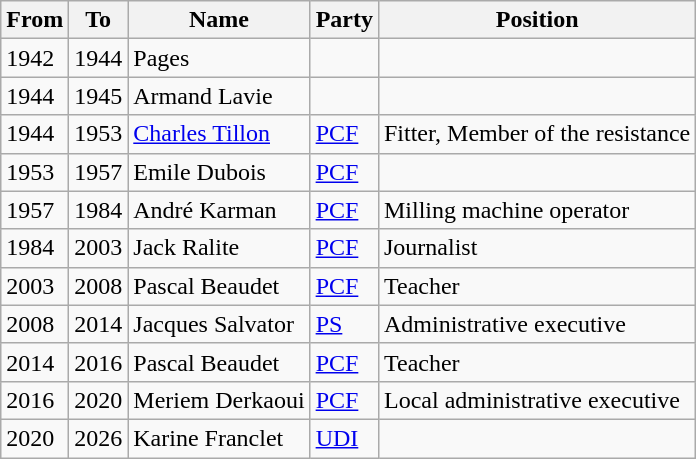<table class="wikitable">
<tr>
<th>From</th>
<th>To</th>
<th>Name</th>
<th>Party</th>
<th>Position</th>
</tr>
<tr>
<td>1942</td>
<td>1944</td>
<td>Pages</td>
<td></td>
<td></td>
</tr>
<tr>
<td>1944</td>
<td>1945</td>
<td>Armand Lavie</td>
<td></td>
<td></td>
</tr>
<tr>
<td>1944</td>
<td>1953</td>
<td><a href='#'>Charles Tillon</a></td>
<td><a href='#'>PCF</a></td>
<td>Fitter, Member of the resistance</td>
</tr>
<tr>
<td>1953</td>
<td>1957</td>
<td>Emile Dubois</td>
<td><a href='#'>PCF</a></td>
<td></td>
</tr>
<tr>
<td>1957</td>
<td>1984</td>
<td>André Karman</td>
<td><a href='#'>PCF</a></td>
<td>Milling machine operator</td>
</tr>
<tr>
<td>1984</td>
<td>2003</td>
<td>Jack Ralite</td>
<td><a href='#'>PCF</a></td>
<td>Journalist</td>
</tr>
<tr>
<td>2003</td>
<td>2008</td>
<td>Pascal Beaudet</td>
<td><a href='#'>PCF</a></td>
<td>Teacher</td>
</tr>
<tr>
<td>2008</td>
<td>2014</td>
<td>Jacques Salvator</td>
<td><a href='#'>PS</a></td>
<td>Administrative executive</td>
</tr>
<tr>
<td>2014</td>
<td>2016</td>
<td>Pascal Beaudet</td>
<td><a href='#'>PCF</a></td>
<td>Teacher</td>
</tr>
<tr>
<td>2016</td>
<td>2020</td>
<td>Meriem Derkaoui</td>
<td><a href='#'>PCF</a></td>
<td>Local administrative executive</td>
</tr>
<tr>
<td>2020</td>
<td>2026</td>
<td>Karine Franclet</td>
<td><a href='#'>UDI</a></td>
<td></td>
</tr>
</table>
